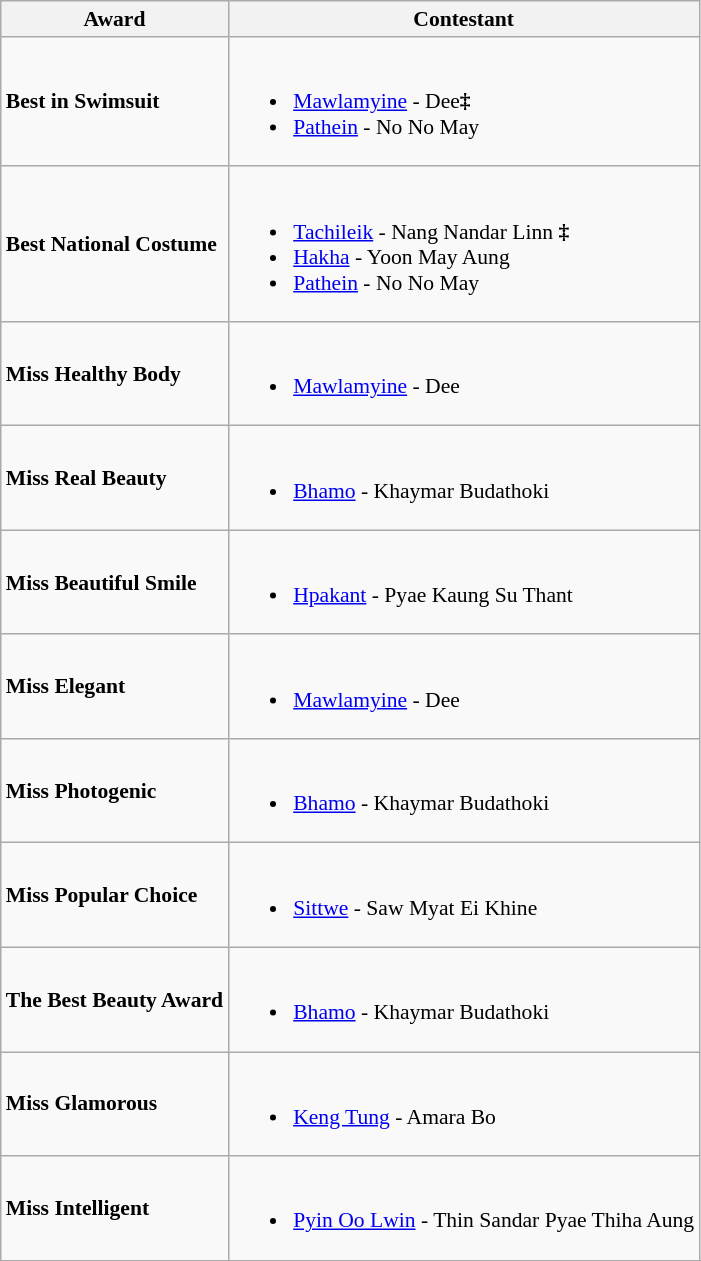<table class="wikitable" style="font-size: 90%";>
<tr>
<th>Award</th>
<th>Contestant</th>
</tr>
<tr>
<td><strong>Best in Swimsuit</strong></td>
<td><br><ul><li> <a href='#'>Mawlamyine</a> - Dee<strong>‡</strong></li><li> <a href='#'>Pathein</a> - No No May</li></ul></td>
</tr>
<tr>
<td><strong>Best National Costume</strong></td>
<td><br><ul><li> <a href='#'>Tachileik</a> - Nang Nandar Linn <strong>‡</strong></li><li> <a href='#'>Hakha</a> - Yoon May Aung</li><li> <a href='#'>Pathein</a> - No No May</li></ul></td>
</tr>
<tr>
<td><strong>Miss Healthy Body</strong></td>
<td><br><ul><li> <a href='#'>Mawlamyine</a> - Dee</li></ul></td>
</tr>
<tr>
<td><strong>Miss Real Beauty</strong></td>
<td><br><ul><li> <a href='#'>Bhamo</a> - Khaymar Budathoki</li></ul></td>
</tr>
<tr>
<td><strong>Miss Beautiful Smile</strong></td>
<td><br><ul><li> <a href='#'>Hpakant</a> - Pyae Kaung Su Thant</li></ul></td>
</tr>
<tr>
<td><strong>Miss Elegant</strong></td>
<td><br><ul><li> <a href='#'>Mawlamyine</a> - Dee</li></ul></td>
</tr>
<tr>
<td><strong>Miss Photogenic</strong></td>
<td><br><ul><li> <a href='#'>Bhamo</a> - Khaymar Budathoki</li></ul></td>
</tr>
<tr>
<td><strong>Miss Popular Choice</strong></td>
<td><br><ul><li> <a href='#'>Sittwe</a> - Saw Myat Ei Khine</li></ul></td>
</tr>
<tr>
<td><strong>The Best Beauty Award</strong></td>
<td><br><ul><li> <a href='#'>Bhamo</a> - Khaymar Budathoki</li></ul></td>
</tr>
<tr>
<td><strong>Miss Glamorous</strong></td>
<td><br><ul><li> <a href='#'>Keng Tung</a> - Amara Bo</li></ul></td>
</tr>
<tr>
<td><strong>Miss Intelligent</strong></td>
<td><br><ul><li> <a href='#'>Pyin Oo Lwin</a> - Thin Sandar Pyae Thiha Aung</li></ul></td>
</tr>
<tr>
</tr>
</table>
